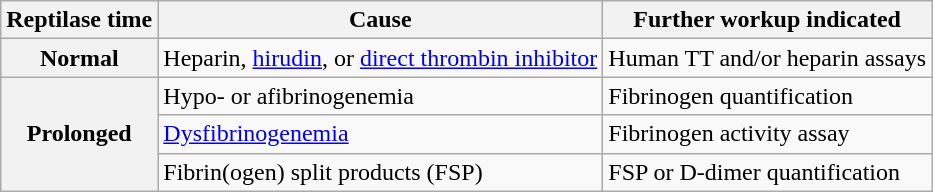<table class=wikitable>
<tr>
<th>Reptilase time</th>
<th>Cause</th>
<th>Further workup indicated</th>
</tr>
<tr>
<th>Normal</th>
<td>Heparin, <a href='#'>hirudin</a>, or <a href='#'>direct thrombin inhibitor</a></td>
<td>Human TT and/or heparin assays</td>
</tr>
<tr>
<th rowspan=3>Prolonged</th>
<td>Hypo- or afibrinogenemia</td>
<td>Fibrinogen quantification</td>
</tr>
<tr>
<td><a href='#'>Dysfibrinogenemia</a></td>
<td>Fibrinogen activity assay</td>
</tr>
<tr>
<td>Fibrin(ogen) split products (FSP)</td>
<td>FSP or D-dimer quantification</td>
</tr>
</table>
